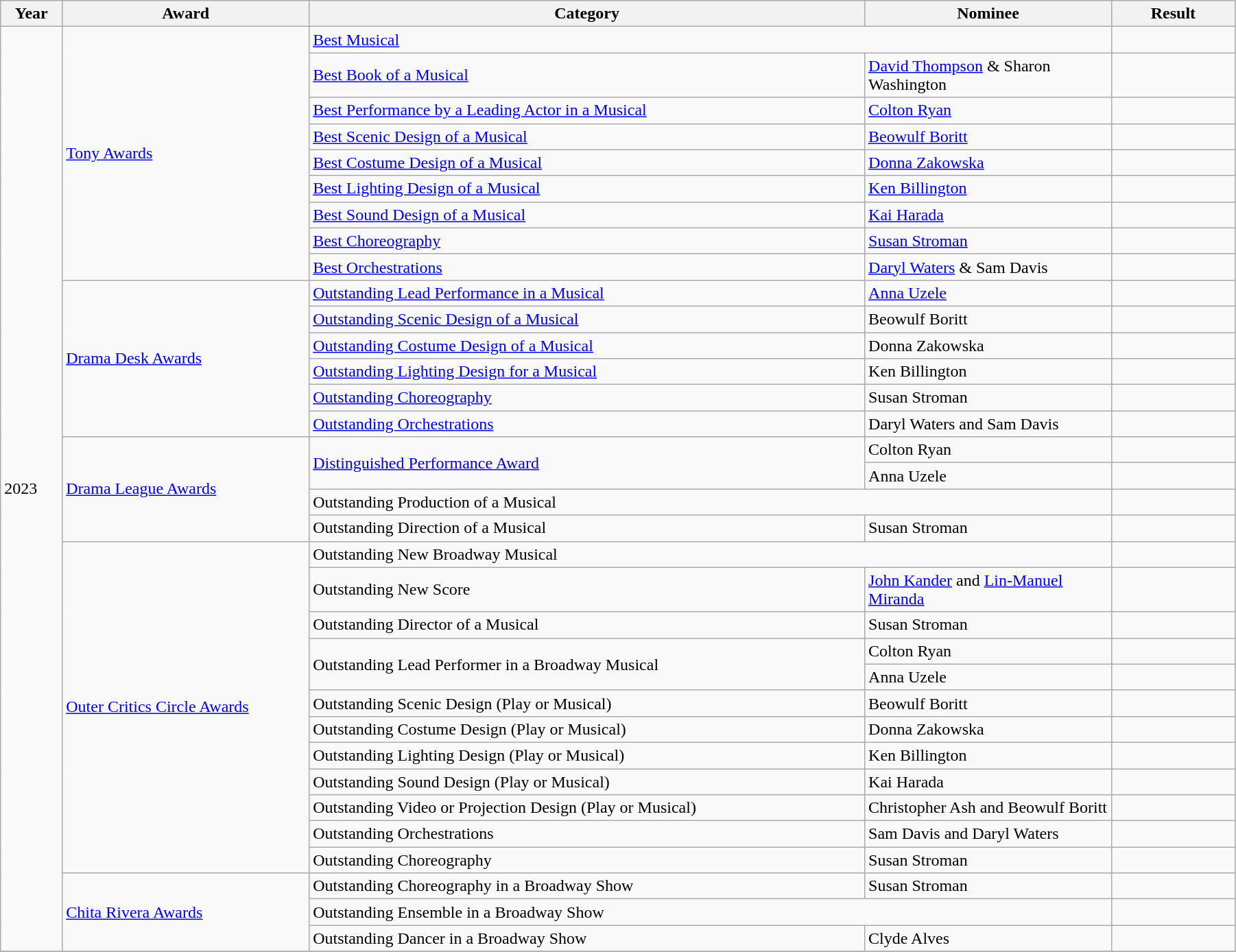<table class="wikitable" width="95%">
<tr>
<th width="5%">Year</th>
<th width="20%">Award</th>
<th width="45%">Category</th>
<th width="20%">Nominee</th>
<th width="10%">Result</th>
</tr>
<tr>
<td rowspan="34">2023</td>
<td rowspan="9"><a href='#'>Tony Awards</a></td>
<td colspan="2"><a href='#'>Best Musical</a></td>
<td></td>
</tr>
<tr>
<td><a href='#'>Best Book of a Musical</a></td>
<td><a href='#'>David Thompson</a> & Sharon Washington</td>
<td></td>
</tr>
<tr>
<td><a href='#'>Best Performance by a Leading Actor in a Musical</a></td>
<td><a href='#'>Colton Ryan</a></td>
<td></td>
</tr>
<tr>
<td><a href='#'>Best Scenic Design of a Musical</a></td>
<td><a href='#'>Beowulf Boritt</a></td>
<td></td>
</tr>
<tr>
<td><a href='#'>Best Costume Design of a Musical</a></td>
<td><a href='#'>Donna Zakowska</a></td>
<td></td>
</tr>
<tr>
<td><a href='#'>Best Lighting Design of a Musical</a></td>
<td><a href='#'>Ken Billington</a></td>
<td></td>
</tr>
<tr>
<td><a href='#'>Best Sound Design of a Musical</a></td>
<td><a href='#'>Kai Harada</a></td>
<td></td>
</tr>
<tr>
<td><a href='#'>Best Choreography</a></td>
<td><a href='#'>Susan Stroman</a></td>
<td></td>
</tr>
<tr>
<td><a href='#'>Best Orchestrations</a></td>
<td><a href='#'>Daryl Waters</a> & Sam Davis</td>
<td></td>
</tr>
<tr>
<td rowspan="6"><a href='#'>Drama Desk Awards</a></td>
<td><a href='#'>Outstanding Lead Performance in a Musical</a></td>
<td><a href='#'>Anna Uzele</a></td>
<td></td>
</tr>
<tr>
<td><a href='#'>Outstanding Scenic Design of a Musical</a></td>
<td>Beowulf Boritt</td>
<td></td>
</tr>
<tr>
<td><a href='#'>Outstanding Costume Design of a Musical</a></td>
<td>Donna Zakowska</td>
<td></td>
</tr>
<tr>
<td><a href='#'>Outstanding Lighting Design for a Musical</a></td>
<td>Ken Billington</td>
<td></td>
</tr>
<tr>
<td><a href='#'>Outstanding Choreography</a></td>
<td>Susan Stroman</td>
<td></td>
</tr>
<tr>
<td><a href='#'>Outstanding Orchestrations</a></td>
<td>Daryl Waters and Sam Davis</td>
<td></td>
</tr>
<tr>
<td rowspan="4"><a href='#'>Drama League Awards</a></td>
<td rowspan="2"><a href='#'>Distinguished Performance Award</a></td>
<td>Colton Ryan</td>
<td></td>
</tr>
<tr>
<td>Anna Uzele</td>
<td></td>
</tr>
<tr>
<td colspan="2">Outstanding Production of a Musical</td>
<td></td>
</tr>
<tr>
<td>Outstanding Direction of a Musical</td>
<td>Susan Stroman</td>
<td></td>
</tr>
<tr>
<td rowspan="12"><a href='#'>Outer Critics Circle Awards</a></td>
<td colspan="2">Outstanding New Broadway Musical</td>
<td></td>
</tr>
<tr>
<td>Outstanding New Score</td>
<td rowspan="1"><a href='#'>John Kander</a> and <a href='#'>Lin-Manuel Miranda</a></td>
<td></td>
</tr>
<tr>
<td>Outstanding Director of a Musical</td>
<td rowspan="1">Susan Stroman</td>
<td></td>
</tr>
<tr>
<td rowspan="2">Outstanding Lead Performer in a Broadway Musical</td>
<td>Colton Ryan</td>
<td></td>
</tr>
<tr>
<td>Anna Uzele</td>
<td></td>
</tr>
<tr>
<td>Outstanding Scenic Design (Play or Musical)</td>
<td>Beowulf Boritt</td>
<td></td>
</tr>
<tr>
<td>Outstanding Costume Design (Play or Musical)</td>
<td>Donna Zakowska</td>
<td></td>
</tr>
<tr>
<td>Outstanding Lighting Design (Play or Musical)</td>
<td>Ken Billington</td>
<td></td>
</tr>
<tr>
<td>Outstanding Sound Design (Play or Musical)</td>
<td>Kai Harada</td>
<td></td>
</tr>
<tr>
<td>Outstanding Video or Projection Design (Play or Musical)</td>
<td>Christopher Ash and Beowulf Boritt</td>
<td></td>
</tr>
<tr>
<td>Outstanding Orchestrations</td>
<td>Sam Davis and Daryl Waters</td>
<td></td>
</tr>
<tr>
<td>Outstanding Choreography</td>
<td>Susan Stroman</td>
<td></td>
</tr>
<tr>
<td rowspan=3><a href='#'>Chita Rivera Awards</a></td>
<td>Outstanding Choreography in a Broadway Show</td>
<td>Susan Stroman</td>
<td></td>
</tr>
<tr>
<td colspan=2>Outstanding Ensemble in a Broadway Show</td>
<td></td>
</tr>
<tr>
<td>Outstanding Dancer in a Broadway Show</td>
<td>Clyde Alves</td>
<td></td>
</tr>
<tr>
</tr>
</table>
